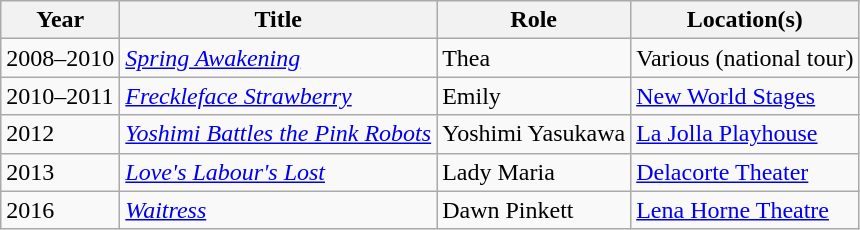<table class="wikitable sortable">
<tr>
<th>Year</th>
<th>Title</th>
<th>Role</th>
<th>Location(s)</th>
</tr>
<tr>
<td>2008–2010</td>
<td><em><a href='#'>Spring Awakening</a></em></td>
<td>Thea</td>
<td>Various (national tour)</td>
</tr>
<tr>
<td>2010–2011</td>
<td><em><a href='#'>Freckleface Strawberry</a></em></td>
<td>Emily</td>
<td><a href='#'>New World Stages</a></td>
</tr>
<tr>
<td>2012</td>
<td><em><a href='#'>Yoshimi Battles the Pink Robots</a></em></td>
<td>Yoshimi Yasukawa</td>
<td><a href='#'>La Jolla Playhouse</a></td>
</tr>
<tr>
<td>2013</td>
<td><em><a href='#'>Love's Labour's Lost</a></em></td>
<td>Lady Maria</td>
<td><a href='#'>Delacorte Theater</a></td>
</tr>
<tr>
<td>2016</td>
<td><em><a href='#'>Waitress</a></em></td>
<td>Dawn Pinkett</td>
<td><a href='#'>Lena Horne Theatre</a></td>
</tr>
</table>
